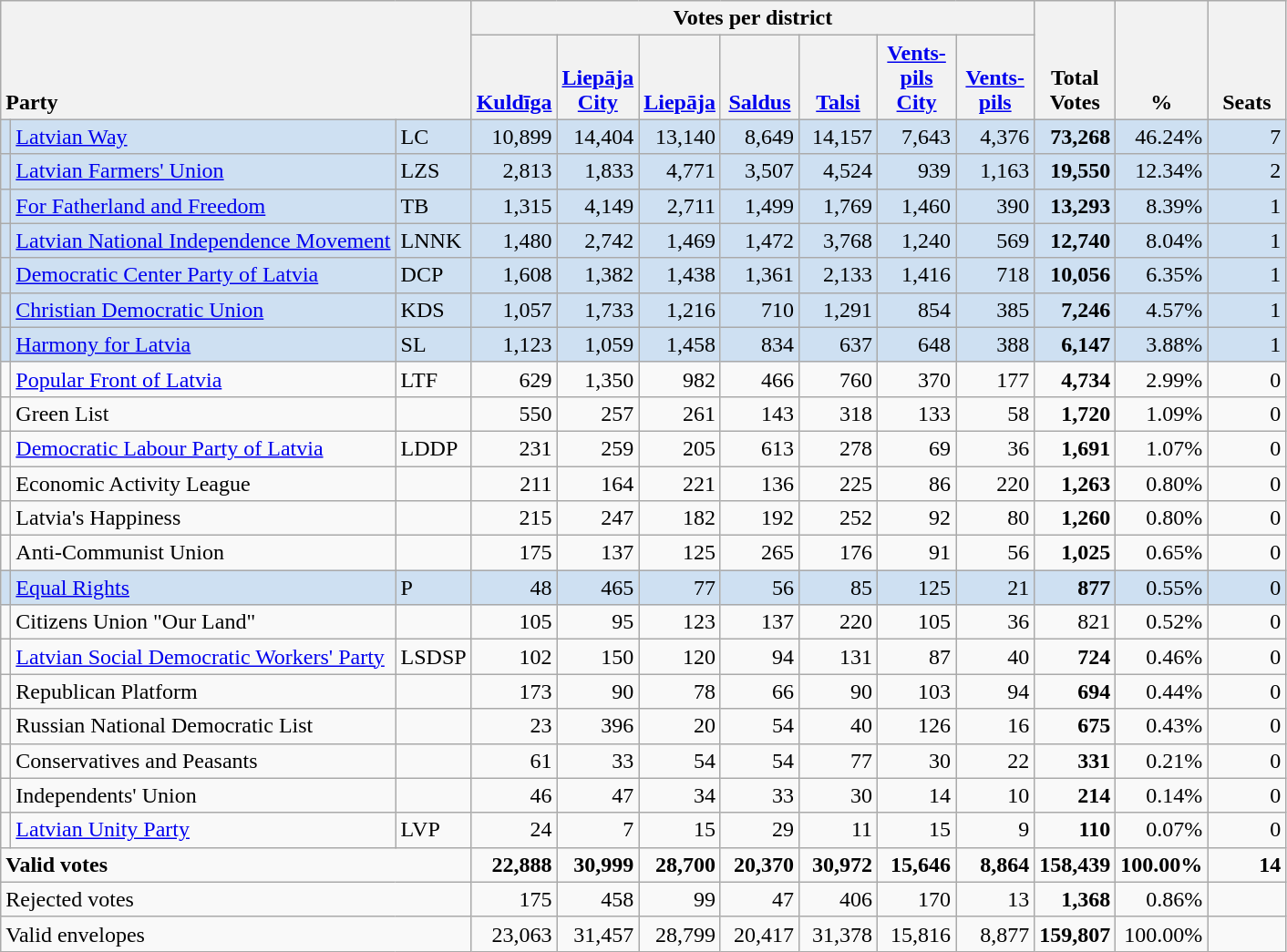<table class="wikitable" border="1" style="text-align:right;">
<tr>
<th style="text-align:left;" valign=bottom rowspan=2 colspan=3>Party</th>
<th colspan=7>Votes per district</th>
<th align=center valign=bottom rowspan=2 width="50">Total Votes</th>
<th align=center valign=bottom rowspan=2 width="50">%</th>
<th align=center valign=bottom rowspan=2 width="50">Seats</th>
</tr>
<tr>
<th align=center valign=bottom width="50"><a href='#'>Kuldīga</a></th>
<th align=center valign=bottom width="50"><a href='#'>Liepāja City</a></th>
<th align=center valign=bottom width="50"><a href='#'>Liepāja</a></th>
<th align=center valign=bottom width="50"><a href='#'>Saldus</a></th>
<th align=center valign=bottom width="50"><a href='#'>Talsi</a></th>
<th align=center valign=bottom width="50"><a href='#'>Vents- pils City</a></th>
<th align=center valign=bottom width="50"><a href='#'>Vents- pils</a></th>
</tr>
<tr style="background:#CEE0F2;">
<td></td>
<td align=left><a href='#'>Latvian Way</a></td>
<td align=left>LC</td>
<td>10,899</td>
<td>14,404</td>
<td>13,140</td>
<td>8,649</td>
<td>14,157</td>
<td>7,643</td>
<td>4,376</td>
<td><strong>73,268</strong></td>
<td>46.24%</td>
<td>7</td>
</tr>
<tr style="background:#CEE0F2;">
<td></td>
<td align=left><a href='#'>Latvian Farmers' Union</a></td>
<td align=left>LZS</td>
<td>2,813</td>
<td>1,833</td>
<td>4,771</td>
<td>3,507</td>
<td>4,524</td>
<td>939</td>
<td>1,163</td>
<td><strong>19,550</strong></td>
<td>12.34%</td>
<td>2</td>
</tr>
<tr style="background:#CEE0F2;">
<td></td>
<td align=left><a href='#'>For Fatherland and Freedom</a></td>
<td align=left>TB</td>
<td>1,315</td>
<td>4,149</td>
<td>2,711</td>
<td>1,499</td>
<td>1,769</td>
<td>1,460</td>
<td>390</td>
<td><strong>13,293</strong></td>
<td>8.39%</td>
<td>1</td>
</tr>
<tr style="background:#CEE0F2;">
<td></td>
<td align=left><a href='#'>Latvian National Independence Movement</a></td>
<td align=left>LNNK</td>
<td>1,480</td>
<td>2,742</td>
<td>1,469</td>
<td>1,472</td>
<td>3,768</td>
<td>1,240</td>
<td>569</td>
<td><strong>12,740</strong></td>
<td>8.04%</td>
<td>1</td>
</tr>
<tr style="background:#CEE0F2;">
<td></td>
<td align=left><a href='#'>Democratic Center Party of Latvia</a></td>
<td align=left>DCP</td>
<td>1,608</td>
<td>1,382</td>
<td>1,438</td>
<td>1,361</td>
<td>2,133</td>
<td>1,416</td>
<td>718</td>
<td><strong>10,056</strong></td>
<td>6.35%</td>
<td>1</td>
</tr>
<tr style="background:#CEE0F2;">
<td></td>
<td align=left><a href='#'>Christian Democratic Union</a></td>
<td align=left>KDS</td>
<td>1,057</td>
<td>1,733</td>
<td>1,216</td>
<td>710</td>
<td>1,291</td>
<td>854</td>
<td>385</td>
<td><strong>7,246</strong></td>
<td>4.57%</td>
<td>1</td>
</tr>
<tr style="background:#CEE0F2;">
<td></td>
<td align=left><a href='#'>Harmony for Latvia</a></td>
<td align=left>SL</td>
<td>1,123</td>
<td>1,059</td>
<td>1,458</td>
<td>834</td>
<td>637</td>
<td>648</td>
<td>388</td>
<td><strong>6,147</strong></td>
<td>3.88%</td>
<td>1</td>
</tr>
<tr>
<td></td>
<td align=left><a href='#'>Popular Front of Latvia</a></td>
<td align=left>LTF</td>
<td>629</td>
<td>1,350</td>
<td>982</td>
<td>466</td>
<td>760</td>
<td>370</td>
<td>177</td>
<td><strong>4,734</strong></td>
<td>2.99%</td>
<td>0</td>
</tr>
<tr>
<td></td>
<td align=left>Green List</td>
<td align=left></td>
<td>550</td>
<td>257</td>
<td>261</td>
<td>143</td>
<td>318</td>
<td>133</td>
<td>58</td>
<td><strong>1,720</strong></td>
<td>1.09%</td>
<td>0</td>
</tr>
<tr>
<td></td>
<td align=left><a href='#'>Democratic Labour Party of Latvia</a></td>
<td align=left>LDDP</td>
<td>231</td>
<td>259</td>
<td>205</td>
<td>613</td>
<td>278</td>
<td>69</td>
<td>36</td>
<td><strong>1,691</strong></td>
<td>1.07%</td>
<td>0</td>
</tr>
<tr>
<td></td>
<td align=left>Economic Activity League</td>
<td align=left></td>
<td>211</td>
<td>164</td>
<td>221</td>
<td>136</td>
<td>225</td>
<td>86</td>
<td>220</td>
<td><strong>1,263</strong></td>
<td>0.80%</td>
<td>0</td>
</tr>
<tr>
<td></td>
<td align=left>Latvia's Happiness</td>
<td align=left></td>
<td>215</td>
<td>247</td>
<td>182</td>
<td>192</td>
<td>252</td>
<td>92</td>
<td>80</td>
<td><strong>1,260</strong></td>
<td>0.80%</td>
<td>0</td>
</tr>
<tr>
<td></td>
<td align=left>Anti-Communist Union</td>
<td align=left></td>
<td>175</td>
<td>137</td>
<td>125</td>
<td>265</td>
<td>176</td>
<td>91</td>
<td>56</td>
<td><strong>1,025</strong></td>
<td>0.65%</td>
<td>0</td>
</tr>
<tr style="background:#CEE0F2;">
<td></td>
<td align=left><a href='#'>Equal Rights</a></td>
<td align=left>Р</td>
<td>48</td>
<td>465</td>
<td>77</td>
<td>56</td>
<td>85</td>
<td>125</td>
<td>21</td>
<td><strong>877</strong></td>
<td>0.55%</td>
<td>0</td>
</tr>
<tr>
<td></td>
<td align=left>Citizens Union "Our Land"</td>
<td align=left></td>
<td>105</td>
<td>95</td>
<td>123</td>
<td>137</td>
<td>220</td>
<td>105</td>
<td>36</td>
<td>821</td>
<td>0.52%</td>
<td>0</td>
</tr>
<tr>
<td></td>
<td align=left style="white-space: nowrap;"><a href='#'>Latvian Social Democratic Workers' Party</a></td>
<td align=left>LSDSP</td>
<td>102</td>
<td>150</td>
<td>120</td>
<td>94</td>
<td>131</td>
<td>87</td>
<td>40</td>
<td><strong>724</strong></td>
<td>0.46%</td>
<td>0</td>
</tr>
<tr>
<td></td>
<td align=left>Republican Platform</td>
<td align=left></td>
<td>173</td>
<td>90</td>
<td>78</td>
<td>66</td>
<td>90</td>
<td>103</td>
<td>94</td>
<td><strong>694</strong></td>
<td>0.44%</td>
<td>0</td>
</tr>
<tr>
<td></td>
<td align=left>Russian National Democratic List</td>
<td align=left></td>
<td>23</td>
<td>396</td>
<td>20</td>
<td>54</td>
<td>40</td>
<td>126</td>
<td>16</td>
<td><strong>675</strong></td>
<td>0.43%</td>
<td>0</td>
</tr>
<tr>
<td></td>
<td align=left>Conservatives and Peasants</td>
<td align=left></td>
<td>61</td>
<td>33</td>
<td>54</td>
<td>54</td>
<td>77</td>
<td>30</td>
<td>22</td>
<td><strong>331</strong></td>
<td>0.21%</td>
<td>0</td>
</tr>
<tr>
<td></td>
<td align=left>Independents' Union</td>
<td align=left></td>
<td>46</td>
<td>47</td>
<td>34</td>
<td>33</td>
<td>30</td>
<td>14</td>
<td>10</td>
<td><strong>214</strong></td>
<td>0.14%</td>
<td>0</td>
</tr>
<tr>
<td></td>
<td align=left><a href='#'>Latvian Unity Party</a></td>
<td align=left>LVP</td>
<td>24</td>
<td>7</td>
<td>15</td>
<td>29</td>
<td>11</td>
<td>15</td>
<td>9</td>
<td><strong>110</strong></td>
<td>0.07%</td>
<td>0</td>
</tr>
<tr style="font-weight:bold">
<td align=left colspan=3>Valid votes</td>
<td>22,888</td>
<td>30,999</td>
<td>28,700</td>
<td>20,370</td>
<td>30,972</td>
<td>15,646</td>
<td>8,864</td>
<td>158,439</td>
<td>100.00%</td>
<td>14</td>
</tr>
<tr>
<td align=left colspan=3>Rejected votes</td>
<td>175</td>
<td>458</td>
<td>99</td>
<td>47</td>
<td>406</td>
<td>170</td>
<td>13</td>
<td><strong>1,368</strong></td>
<td>0.86%</td>
<td></td>
</tr>
<tr>
<td align=left colspan=3>Valid envelopes</td>
<td>23,063</td>
<td>31,457</td>
<td>28,799</td>
<td>20,417</td>
<td>31,378</td>
<td>15,816</td>
<td>8,877</td>
<td><strong>159,807</strong></td>
<td>100.00%</td>
<td></td>
</tr>
</table>
